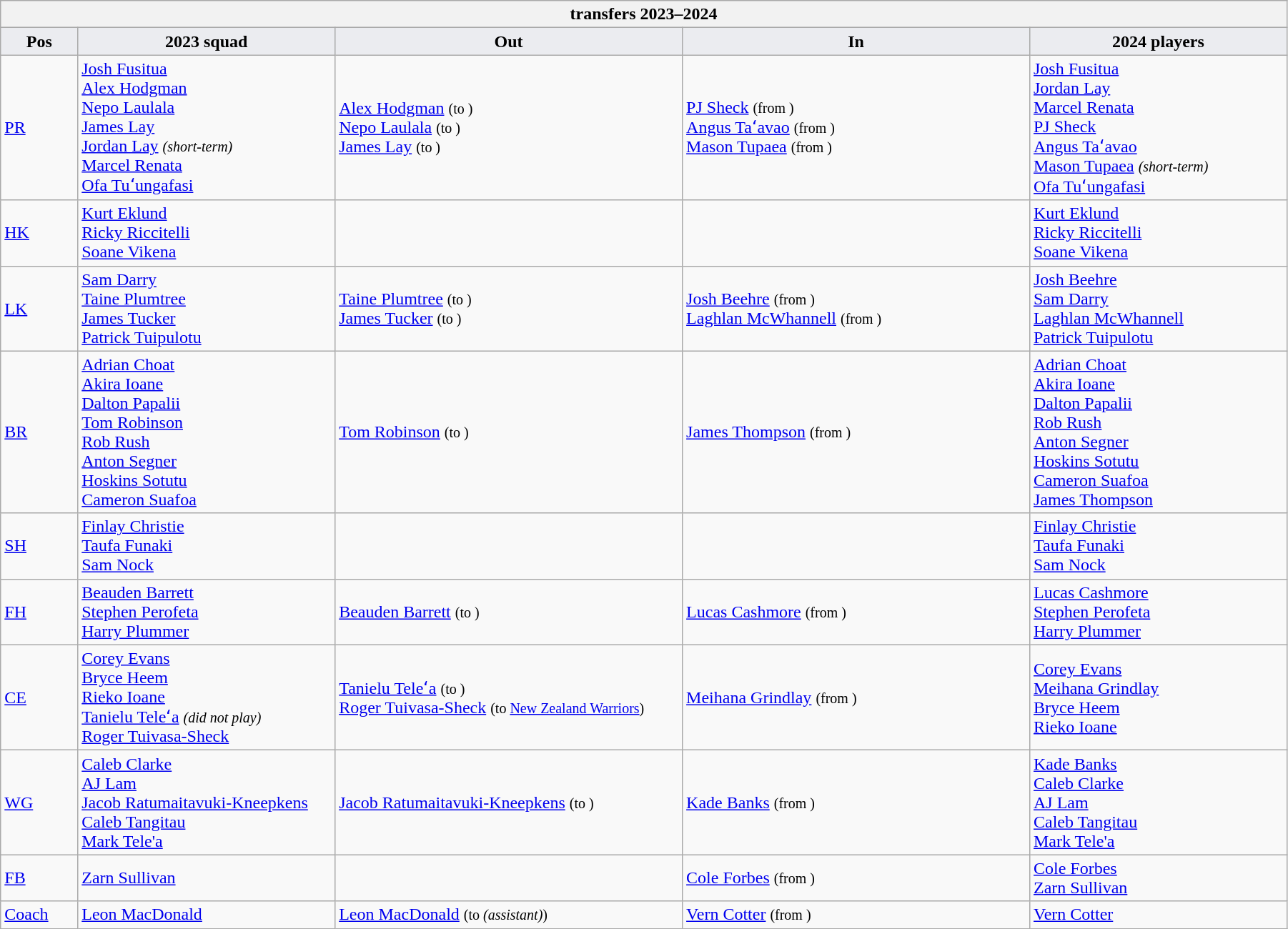<table class="wikitable" style="text-align: left; width:95%">
<tr>
<th colspan="100%"> transfers 2023–2024</th>
</tr>
<tr>
<th style="background:#ebecf0; width:6%;">Pos</th>
<th style="background:#ebecf0; width:20%;">2023 squad</th>
<th style="background:#ebecf0; width:27%;">Out</th>
<th style="background:#ebecf0; width:27%;">In</th>
<th style="background:#ebecf0; width:20%;">2024 players</th>
</tr>
<tr>
<td><a href='#'>PR</a></td>
<td> <a href='#'>Josh Fusitua</a> <br> <a href='#'>Alex Hodgman</a> <br> <a href='#'>Nepo Laulala</a> <br> <a href='#'>James Lay</a> <br> <a href='#'>Jordan Lay</a> <small><em>(short-term)</em></small> <br> <a href='#'>Marcel Renata</a> <br> <a href='#'>Ofa Tuʻungafasi</a></td>
<td>  <a href='#'>Alex Hodgman</a> <small>(to )</small> <br>  <a href='#'>Nepo Laulala</a> <small>(to )</small> <br>  <a href='#'>James Lay</a> <small>(to )</small></td>
<td>  <a href='#'>PJ Sheck</a> <small>(from )</small> <br>  <a href='#'>Angus Taʻavao</a> <small>(from )</small> <br>  <a href='#'>Mason Tupaea</a> <small>(from )</small></td>
<td> <a href='#'>Josh Fusitua</a> <br> <a href='#'>Jordan Lay</a> <br> <a href='#'>Marcel Renata</a> <br> <a href='#'>PJ Sheck</a> <br> <a href='#'>Angus Taʻavao</a> <br> <a href='#'>Mason Tupaea</a> <small><em>(short-term)</em></small> <br> <a href='#'>Ofa Tuʻungafasi</a></td>
</tr>
<tr>
<td><a href='#'>HK</a></td>
<td> <a href='#'>Kurt Eklund</a> <br> <a href='#'>Ricky Riccitelli</a> <br> <a href='#'>Soane Vikena</a></td>
<td></td>
<td></td>
<td> <a href='#'>Kurt Eklund</a> <br> <a href='#'>Ricky Riccitelli</a> <br> <a href='#'>Soane Vikena</a></td>
</tr>
<tr>
<td><a href='#'>LK</a></td>
<td> <a href='#'>Sam Darry</a> <br> <a href='#'>Taine Plumtree</a> <br> <a href='#'>James Tucker</a> <br> <a href='#'>Patrick Tuipulotu</a></td>
<td>  <a href='#'>Taine Plumtree</a> <small>(to )</small> <br>  <a href='#'>James Tucker</a> <small>(to )</small></td>
<td>  <a href='#'>Josh Beehre</a> <small>(from )</small> <br>  <a href='#'>Laghlan McWhannell</a> <small>(from )</small></td>
<td> <a href='#'>Josh Beehre</a> <br> <a href='#'>Sam Darry</a> <br> <a href='#'>Laghlan McWhannell</a><br> <a href='#'>Patrick Tuipulotu</a></td>
</tr>
<tr>
<td><a href='#'>BR</a></td>
<td> <a href='#'>Adrian Choat</a> <br> <a href='#'>Akira Ioane</a> <br> <a href='#'>Dalton Papalii</a> <br> <a href='#'>Tom Robinson</a> <br> <a href='#'>Rob Rush</a> <br> <a href='#'>Anton Segner</a> <br> <a href='#'>Hoskins Sotutu</a> <br> <a href='#'>Cameron Suafoa</a></td>
<td>  <a href='#'>Tom Robinson</a> <small>(to )</small></td>
<td>  <a href='#'>James Thompson</a> <small>(from )</small></td>
<td> <a href='#'>Adrian Choat</a> <br> <a href='#'>Akira Ioane</a> <br> <a href='#'>Dalton Papalii</a> <br> <a href='#'>Rob Rush</a> <br> <a href='#'>Anton Segner</a> <br> <a href='#'>Hoskins Sotutu</a> <br> <a href='#'>Cameron Suafoa</a> <br> <a href='#'>James Thompson</a></td>
</tr>
<tr>
<td><a href='#'>SH</a></td>
<td> <a href='#'>Finlay Christie</a> <br><a href='#'>Taufa Funaki</a> <br> <a href='#'>Sam Nock</a></td>
<td></td>
<td></td>
<td> <a href='#'>Finlay Christie</a> <br> <a href='#'>Taufa Funaki</a> <br> <a href='#'>Sam Nock</a></td>
</tr>
<tr>
<td><a href='#'>FH</a></td>
<td> <a href='#'>Beauden Barrett</a> <br> <a href='#'>Stephen Perofeta</a> <br> <a href='#'>Harry Plummer</a></td>
<td>  <a href='#'>Beauden Barrett</a> <small>(to )</small></td>
<td>  <a href='#'>Lucas Cashmore</a> <small>(from )</small></td>
<td> <a href='#'>Lucas Cashmore</a> <br> <a href='#'>Stephen Perofeta</a> <br> <a href='#'>Harry Plummer</a></td>
</tr>
<tr>
<td><a href='#'>CE</a></td>
<td> <a href='#'>Corey Evans</a> <br> <a href='#'>Bryce Heem</a> <br> <a href='#'>Rieko Ioane</a> <br> <a href='#'>Tanielu Teleʻa</a> <small><em>(did not play)</em></small> <br> <a href='#'>Roger Tuivasa-Sheck</a></td>
<td>  <a href='#'>Tanielu Teleʻa</a> <small>(to )</small> <br>  <a href='#'>Roger Tuivasa-Sheck</a> <small>(to <a href='#'>New Zealand Warriors</a>)</small></td>
<td>  <a href='#'>Meihana Grindlay</a> <small>(from )</small></td>
<td> <a href='#'>Corey Evans</a> <br> <a href='#'>Meihana Grindlay</a> <br> <a href='#'>Bryce Heem</a> <br> <a href='#'>Rieko Ioane</a> <br></td>
</tr>
<tr>
<td><a href='#'>WG</a></td>
<td> <a href='#'>Caleb Clarke</a> <br> <a href='#'>AJ Lam</a> <br> <a href='#'>Jacob Ratumaitavuki-Kneepkens</a> <br> <a href='#'>Caleb Tangitau</a> <br> <a href='#'>Mark Tele'a</a></td>
<td>  <a href='#'>Jacob Ratumaitavuki-Kneepkens</a> <small>(to )</small></td>
<td>  <a href='#'>Kade Banks</a> <small>(from )</small></td>
<td> <a href='#'>Kade Banks</a> <br> <a href='#'>Caleb Clarke</a> <br> <a href='#'>AJ Lam</a> <br> <a href='#'>Caleb Tangitau</a> <br> <a href='#'>Mark Tele'a</a></td>
</tr>
<tr>
<td><a href='#'>FB</a></td>
<td> <a href='#'>Zarn Sullivan</a></td>
<td></td>
<td>  <a href='#'>Cole Forbes</a> <small>(from )</small></td>
<td> <a href='#'>Cole Forbes</a> <br> <a href='#'>Zarn Sullivan</a></td>
</tr>
<tr>
<td><a href='#'>Coach</a></td>
<td> <a href='#'>Leon MacDonald</a></td>
<td>  <a href='#'>Leon MacDonald</a> <small>(to  <em>(assistant)</em>)</small></td>
<td>  <a href='#'>Vern Cotter</a> <small>(from )</small></td>
<td> <a href='#'>Vern Cotter</a></td>
</tr>
</table>
